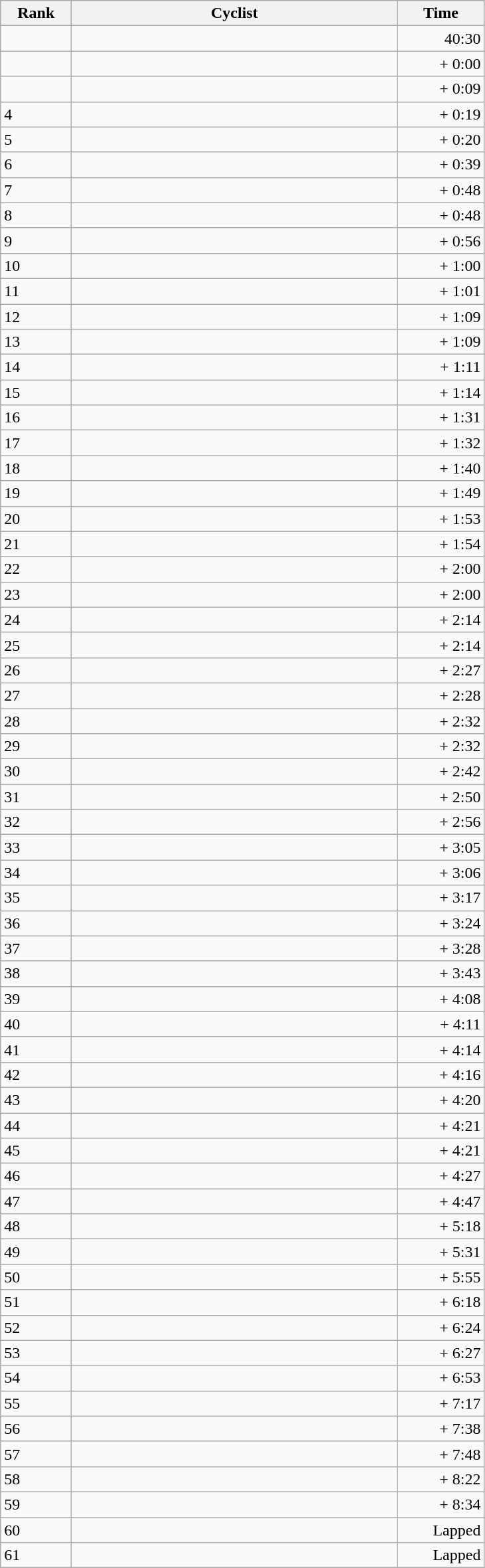<table class="wikitable">
<tr>
<th style="width: 4em;">Rank</th>
<th style="width: 20em;">Cyclist</th>
<th style="width: 5em;">Time</th>
</tr>
<tr>
<td></td>
<td></td>
<td align="right">40:30</td>
</tr>
<tr>
<td></td>
<td></td>
<td align="right">+ 0:00</td>
</tr>
<tr>
<td></td>
<td></td>
<td align="right">+ 0:09</td>
</tr>
<tr>
<td>4</td>
<td></td>
<td align="right">+ 0:19</td>
</tr>
<tr>
<td>5</td>
<td></td>
<td align="right">+ 0:20</td>
</tr>
<tr>
<td>6</td>
<td></td>
<td align="right">+ 0:39</td>
</tr>
<tr>
<td>7</td>
<td></td>
<td align="right">+ 0:48</td>
</tr>
<tr>
<td>8</td>
<td></td>
<td align="right">+ 0:48</td>
</tr>
<tr>
<td>9</td>
<td></td>
<td align="right">+ 0:56</td>
</tr>
<tr>
<td>10</td>
<td></td>
<td align="right">+ 1:00</td>
</tr>
<tr>
<td>11</td>
<td></td>
<td align="right">+ 1:01</td>
</tr>
<tr>
<td>12</td>
<td></td>
<td align="right">+ 1:09</td>
</tr>
<tr>
<td>13</td>
<td></td>
<td align="right">+ 1:09</td>
</tr>
<tr>
<td>14</td>
<td></td>
<td align="right">+ 1:11</td>
</tr>
<tr>
<td>15</td>
<td></td>
<td align="right">+ 1:14</td>
</tr>
<tr>
<td>16</td>
<td></td>
<td align="right">+ 1:31</td>
</tr>
<tr>
<td>17</td>
<td></td>
<td align="right">+ 1:32</td>
</tr>
<tr>
<td>18</td>
<td></td>
<td align="right">+ 1:40</td>
</tr>
<tr>
<td>19</td>
<td></td>
<td align="right">+ 1:49</td>
</tr>
<tr>
<td>20</td>
<td></td>
<td align="right">+ 1:53</td>
</tr>
<tr>
<td>21</td>
<td></td>
<td align="right">+ 1:54</td>
</tr>
<tr>
<td>22</td>
<td></td>
<td align="right">+ 2:00</td>
</tr>
<tr>
<td>23</td>
<td></td>
<td align="right">+ 2:00</td>
</tr>
<tr>
<td>24</td>
<td></td>
<td align="right">+ 2:14</td>
</tr>
<tr>
<td>25</td>
<td></td>
<td align="right">+ 2:14</td>
</tr>
<tr>
<td>26</td>
<td></td>
<td align="right">+ 2:27</td>
</tr>
<tr>
<td>27</td>
<td></td>
<td align="right">+ 2:28</td>
</tr>
<tr>
<td>28</td>
<td></td>
<td align="right">+ 2:32</td>
</tr>
<tr>
<td>29</td>
<td></td>
<td align="right">+ 2:32</td>
</tr>
<tr>
<td>30</td>
<td></td>
<td align="right">+ 2:42</td>
</tr>
<tr>
<td>31</td>
<td></td>
<td align="right">+ 2:50</td>
</tr>
<tr>
<td>32</td>
<td></td>
<td align="right">+ 2:56</td>
</tr>
<tr>
<td>33</td>
<td></td>
<td align="right">+ 3:05</td>
</tr>
<tr>
<td>34</td>
<td></td>
<td align="right">+ 3:06</td>
</tr>
<tr>
<td>35</td>
<td></td>
<td align="right">+ 3:17</td>
</tr>
<tr>
<td>36</td>
<td></td>
<td align="right">+ 3:24</td>
</tr>
<tr>
<td>37</td>
<td></td>
<td align="right">+ 3:28</td>
</tr>
<tr>
<td>38</td>
<td></td>
<td align="right">+ 3:43</td>
</tr>
<tr>
<td>39</td>
<td></td>
<td align="right">+ 4:08</td>
</tr>
<tr>
<td>40</td>
<td></td>
<td align="right">+ 4:11</td>
</tr>
<tr>
<td>41</td>
<td></td>
<td align="right">+ 4:14</td>
</tr>
<tr>
<td>42</td>
<td></td>
<td align="right">+ 4:16</td>
</tr>
<tr>
<td>43</td>
<td></td>
<td align="right">+ 4:20</td>
</tr>
<tr>
<td>44</td>
<td></td>
<td align="right">+ 4:21</td>
</tr>
<tr>
<td>45</td>
<td></td>
<td align="right">+ 4:21</td>
</tr>
<tr>
<td>46</td>
<td></td>
<td align="right">+ 4:27</td>
</tr>
<tr>
<td>47</td>
<td></td>
<td align="right">+ 4:47</td>
</tr>
<tr>
<td>48</td>
<td></td>
<td align="right">+ 5:18</td>
</tr>
<tr>
<td>49</td>
<td></td>
<td align="right">+ 5:31</td>
</tr>
<tr>
<td>50</td>
<td></td>
<td align="right">+ 5:55</td>
</tr>
<tr>
<td>51</td>
<td></td>
<td align="right">+ 6:18</td>
</tr>
<tr>
<td>52</td>
<td></td>
<td align="right">+ 6:24</td>
</tr>
<tr>
<td>53</td>
<td></td>
<td align="right">+ 6:27</td>
</tr>
<tr>
<td>54</td>
<td></td>
<td align="right">+ 6:53</td>
</tr>
<tr>
<td>55</td>
<td></td>
<td align="right">+ 7:17</td>
</tr>
<tr>
<td>56</td>
<td></td>
<td align="right">+ 7:38</td>
</tr>
<tr>
<td>57</td>
<td></td>
<td align="right">+ 7:48</td>
</tr>
<tr>
<td>58</td>
<td></td>
<td align="right">+ 8:22</td>
</tr>
<tr>
<td>59</td>
<td></td>
<td align="right">+ 8:34</td>
</tr>
<tr>
<td>60</td>
<td></td>
<td align="right">Lapped</td>
</tr>
<tr>
<td>61</td>
<td></td>
<td align="right">Lapped</td>
</tr>
</table>
